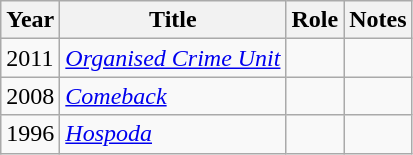<table class="wikitable sortable">
<tr>
<th>Year</th>
<th>Title</th>
<th>Role</th>
<th class="unsortable">Notes</th>
</tr>
<tr>
<td>2011</td>
<td><em><a href='#'>Organised Crime Unit</a></em></td>
<td></td>
<td></td>
</tr>
<tr>
<td>2008</td>
<td><em><a href='#'>Comeback</a></em></td>
<td></td>
<td></td>
</tr>
<tr>
<td>1996</td>
<td><em><a href='#'>Hospoda</a></em></td>
<td></td>
<td></td>
</tr>
</table>
